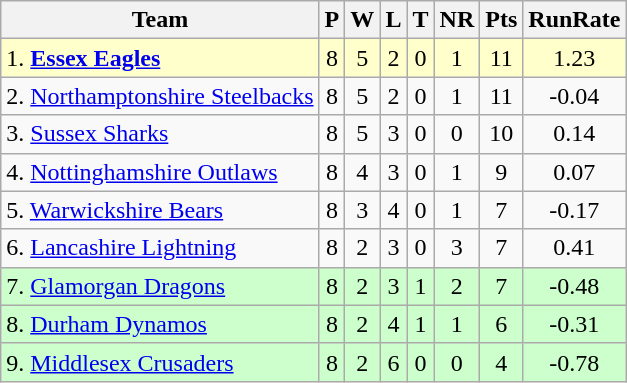<table class="wikitable" style="text-align: center;">
<tr>
<th>Team</th>
<th>P</th>
<th>W</th>
<th>L</th>
<th>T</th>
<th>NR</th>
<th>Pts</th>
<th>RunRate</th>
</tr>
<tr style="background: #ffffcc;">
<td style="text-align:left;">1. <strong><a href='#'>Essex Eagles</a></strong></td>
<td>8</td>
<td>5</td>
<td>2</td>
<td>0</td>
<td>1</td>
<td>11</td>
<td>1.23</td>
</tr>
<tr>
<td style="text-align:left;">2. <a href='#'>Northamptonshire Steelbacks</a></td>
<td>8</td>
<td>5</td>
<td>2</td>
<td>0</td>
<td>1</td>
<td>11</td>
<td>-0.04</td>
</tr>
<tr>
<td style="text-align:left;">3. <a href='#'>Sussex Sharks</a></td>
<td>8</td>
<td>5</td>
<td>3</td>
<td>0</td>
<td>0</td>
<td>10</td>
<td>0.14</td>
</tr>
<tr>
<td style="text-align:left;">4. <a href='#'>Nottinghamshire Outlaws</a></td>
<td>8</td>
<td>4</td>
<td>3</td>
<td>0</td>
<td>1</td>
<td>9</td>
<td>0.07</td>
</tr>
<tr>
<td style="text-align:left;">5. <a href='#'>Warwickshire Bears</a></td>
<td>8</td>
<td>3</td>
<td>4</td>
<td>0</td>
<td>1</td>
<td>7</td>
<td>-0.17</td>
</tr>
<tr>
<td style="text-align:left;">6. <a href='#'>Lancashire Lightning</a></td>
<td>8</td>
<td>2</td>
<td>3</td>
<td>0</td>
<td>3</td>
<td>7</td>
<td>0.41</td>
</tr>
<tr style="background: #ccffcc;">
<td style="text-align:left;">7. <a href='#'>Glamorgan Dragons</a></td>
<td>8</td>
<td>2</td>
<td>3</td>
<td>1</td>
<td>2</td>
<td>7</td>
<td>-0.48</td>
</tr>
<tr style="background: #ccffcc;">
<td style="text-align:left;">8. <a href='#'>Durham Dynamos</a></td>
<td>8</td>
<td>2</td>
<td>4</td>
<td>1</td>
<td>1</td>
<td>6</td>
<td>-0.31</td>
</tr>
<tr style="background: #ccffcc;">
<td style="text-align:left;">9. <a href='#'>Middlesex Crusaders</a></td>
<td>8</td>
<td>2</td>
<td>6</td>
<td>0</td>
<td>0</td>
<td>4</td>
<td>-0.78</td>
</tr>
</table>
